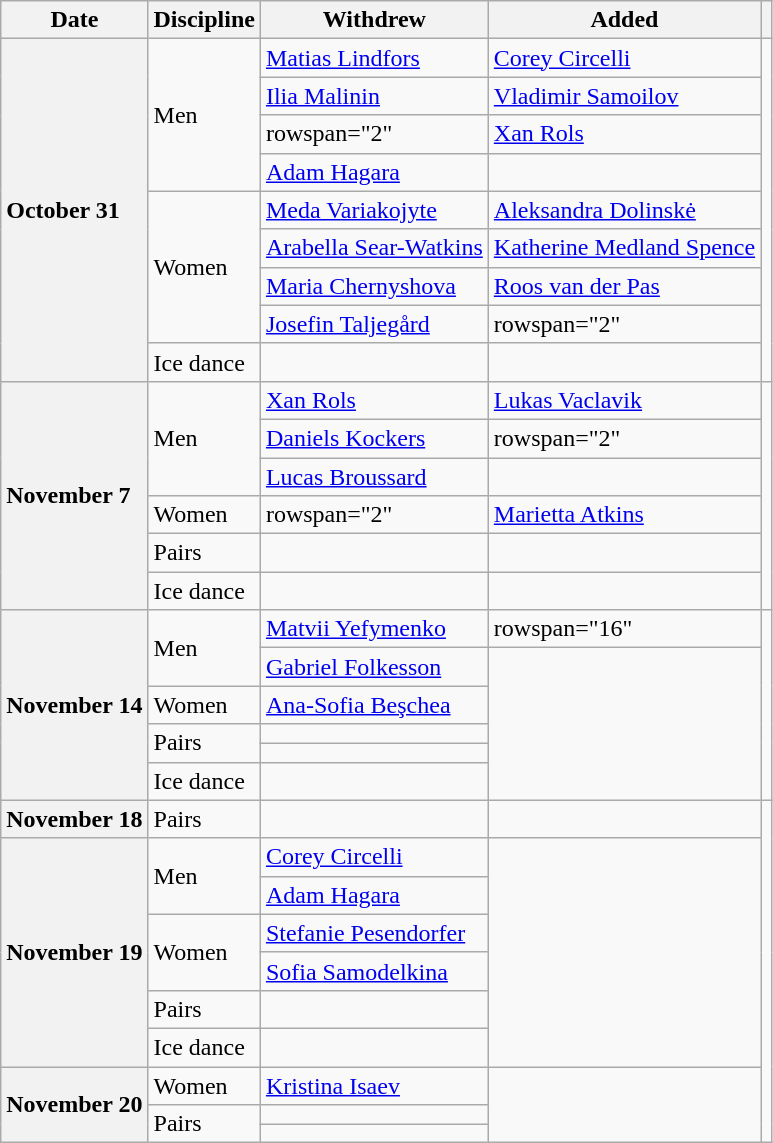<table class="wikitable unsortable">
<tr>
<th scope="col">Date</th>
<th scope="col">Discipline</th>
<th scope="col">Withdrew</th>
<th scope="col">Added</th>
<th scope="col"></th>
</tr>
<tr>
<th scope="row" style="text-align:left" rowspan="9">October 31</th>
<td rowspan="4">Men</td>
<td> <a href='#'>Matias Lindfors</a></td>
<td> <a href='#'>Corey Circelli</a></td>
<td rowspan="9"></td>
</tr>
<tr>
<td> <a href='#'>Ilia Malinin</a></td>
<td> <a href='#'>Vladimir Samoilov</a></td>
</tr>
<tr>
<td>rowspan="2" </td>
<td> <a href='#'>Xan Rols</a></td>
</tr>
<tr>
<td> <a href='#'>Adam Hagara</a></td>
</tr>
<tr>
<td rowspan="4">Women</td>
<td> <a href='#'>Meda Variakojyte</a></td>
<td> <a href='#'>Aleksandra Dolinskė</a></td>
</tr>
<tr>
<td> <a href='#'>Arabella Sear-Watkins</a></td>
<td> <a href='#'>Katherine Medland Spence</a></td>
</tr>
<tr>
<td> <a href='#'>Maria Chernyshova</a></td>
<td> <a href='#'>Roos van der Pas</a></td>
</tr>
<tr>
<td> <a href='#'>Josefin Taljegård</a></td>
<td>rowspan="2" </td>
</tr>
<tr>
<td>Ice dance</td>
<td></td>
</tr>
<tr>
<th rowspan="6" scope="row" style="text-align:left">November 7</th>
<td rowspan="3">Men</td>
<td> <a href='#'>Xan Rols</a></td>
<td> <a href='#'>Lukas Vaclavik</a></td>
<td rowspan="6"></td>
</tr>
<tr>
<td> <a href='#'>Daniels Kockers</a></td>
<td>rowspan="2" </td>
</tr>
<tr>
<td> <a href='#'>Lucas Broussard</a></td>
</tr>
<tr>
<td>Women</td>
<td>rowspan="2" </td>
<td> <a href='#'>Marietta Atkins</a></td>
</tr>
<tr>
<td>Pairs</td>
<td></td>
</tr>
<tr>
<td>Ice dance</td>
<td></td>
<td></td>
</tr>
<tr>
<th rowspan="6" scope="row" style="text-align:left">November 14</th>
<td rowspan="2">Men</td>
<td> <a href='#'>Matvii Yefymenko</a></td>
<td>rowspan="16" </td>
<td rowspan="6"></td>
</tr>
<tr>
<td> <a href='#'>Gabriel Folkesson</a></td>
</tr>
<tr>
<td>Women</td>
<td> <a href='#'>Ana-Sofia Beşchea</a></td>
</tr>
<tr>
<td rowspan="2">Pairs</td>
<td></td>
</tr>
<tr>
<td></td>
</tr>
<tr>
<td>Ice dance</td>
<td></td>
</tr>
<tr>
<th>November 18</th>
<td>Pairs</td>
<td></td>
<td></td>
</tr>
<tr>
<th rowspan="6" scope="row" style="text-align:left">November 19</th>
<td rowspan="2">Men</td>
<td> <a href='#'>Corey Circelli</a></td>
<td rowspan="6"></td>
</tr>
<tr>
<td> <a href='#'>Adam Hagara</a></td>
</tr>
<tr>
<td rowspan="2">Women</td>
<td> <a href='#'>Stefanie Pesendorfer</a></td>
</tr>
<tr>
<td> <a href='#'>Sofia Samodelkina</a></td>
</tr>
<tr>
<td>Pairs</td>
<td></td>
</tr>
<tr>
<td>Ice dance</td>
<td></td>
</tr>
<tr>
<th scope="row" style="text-align:left" rowspan="3">November 20</th>
<td>Women</td>
<td> <a href='#'>Kristina Isaev</a></td>
<td rowspan="3"></td>
</tr>
<tr>
<td rowspan="2">Pairs</td>
<td></td>
</tr>
<tr>
<td></td>
</tr>
</table>
